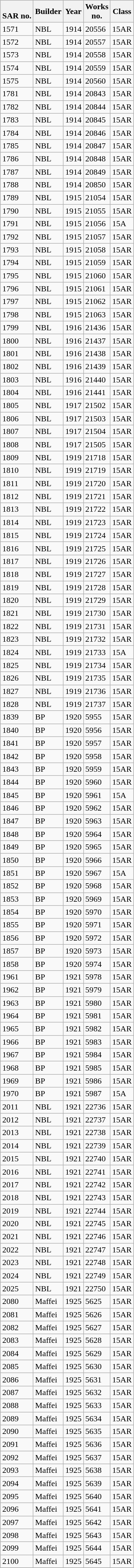<table class="wikitable collapsible collapsed sortable" style="margin:0.5em auto; font-size:100%;">
<tr>
<th><br>SAR no.</th>
<th>Builder<br></th>
<th>Year<br></th>
<th>Works<br>no.</th>
<th>Class<br></th>
</tr>
<tr>
<td>1571</td>
<td>NBL</td>
<td>1914</td>
<td>20556</td>
<td>15AR</td>
</tr>
<tr>
<td>1572</td>
<td>NBL</td>
<td>1914</td>
<td>20557</td>
<td>15AR</td>
</tr>
<tr>
<td>1573</td>
<td>NBL</td>
<td>1914</td>
<td>20558</td>
<td>15AR</td>
</tr>
<tr>
<td>1574</td>
<td>NBL</td>
<td>1914</td>
<td>20559</td>
<td>15AR</td>
</tr>
<tr>
<td>1575</td>
<td>NBL</td>
<td>1914</td>
<td>20560</td>
<td>15AR</td>
</tr>
<tr>
<td>1781</td>
<td>NBL</td>
<td>1914</td>
<td>20843</td>
<td>15AR</td>
</tr>
<tr>
<td>1782</td>
<td>NBL</td>
<td>1914</td>
<td>20844</td>
<td>15AR</td>
</tr>
<tr>
<td>1783</td>
<td>NBL</td>
<td>1914</td>
<td>20845</td>
<td>15AR</td>
</tr>
<tr>
<td>1784</td>
<td>NBL</td>
<td>1914</td>
<td>20846</td>
<td>15AR</td>
</tr>
<tr>
<td>1785</td>
<td>NBL</td>
<td>1914</td>
<td>20847</td>
<td>15AR</td>
</tr>
<tr>
<td>1786</td>
<td>NBL</td>
<td>1914</td>
<td>20848</td>
<td>15AR</td>
</tr>
<tr>
<td>1787</td>
<td>NBL</td>
<td>1914</td>
<td>20849</td>
<td>15AR</td>
</tr>
<tr>
<td>1788</td>
<td>NBL</td>
<td>1914</td>
<td>20850</td>
<td>15AR</td>
</tr>
<tr>
<td>1789</td>
<td>NBL</td>
<td>1915</td>
<td>21054</td>
<td>15AR</td>
</tr>
<tr>
<td>1790</td>
<td>NBL</td>
<td>1915</td>
<td>21055</td>
<td>15AR</td>
</tr>
<tr>
<td>1791</td>
<td>NBL</td>
<td>1915</td>
<td>21056</td>
<td>15A</td>
</tr>
<tr>
<td>1792</td>
<td>NBL</td>
<td>1915</td>
<td>21057</td>
<td>15AR</td>
</tr>
<tr>
<td>1793</td>
<td>NBL</td>
<td>1915</td>
<td>21058</td>
<td>15AR</td>
</tr>
<tr>
<td>1794</td>
<td>NBL</td>
<td>1915</td>
<td>21059</td>
<td>15AR</td>
</tr>
<tr>
<td>1795</td>
<td>NBL</td>
<td>1915</td>
<td>21060</td>
<td>15AR</td>
</tr>
<tr>
<td>1796</td>
<td>NBL</td>
<td>1915</td>
<td>21061</td>
<td>15AR</td>
</tr>
<tr>
<td>1797</td>
<td>NBL</td>
<td>1915</td>
<td>21062</td>
<td>15AR</td>
</tr>
<tr>
<td>1798</td>
<td>NBL</td>
<td>1915</td>
<td>21063</td>
<td>15AR</td>
</tr>
<tr>
<td>1799</td>
<td>NBL</td>
<td>1916</td>
<td>21436</td>
<td>15AR</td>
</tr>
<tr>
<td>1800</td>
<td>NBL</td>
<td>1916</td>
<td>21437</td>
<td>15AR</td>
</tr>
<tr>
<td>1801</td>
<td>NBL</td>
<td>1916</td>
<td>21438</td>
<td>15AR</td>
</tr>
<tr>
<td>1802</td>
<td>NBL</td>
<td>1916</td>
<td>21439</td>
<td>15AR</td>
</tr>
<tr>
<td>1803</td>
<td>NBL</td>
<td>1916</td>
<td>21440</td>
<td>15AR</td>
</tr>
<tr>
<td>1804</td>
<td>NBL</td>
<td>1916</td>
<td>21441</td>
<td>15AR</td>
</tr>
<tr>
<td>1805</td>
<td>NBL</td>
<td>1917</td>
<td>21502</td>
<td>15AR</td>
</tr>
<tr>
<td>1806</td>
<td>NBL</td>
<td>1917</td>
<td>21503</td>
<td>15AR</td>
</tr>
<tr>
<td>1807</td>
<td>NBL</td>
<td>1917</td>
<td>21504</td>
<td>15AR</td>
</tr>
<tr>
<td>1808</td>
<td>NBL</td>
<td>1917</td>
<td>21505</td>
<td>15AR</td>
</tr>
<tr>
<td>1809</td>
<td>NBL</td>
<td>1919</td>
<td>21718</td>
<td>15AR</td>
</tr>
<tr>
<td>1810</td>
<td>NBL</td>
<td>1919</td>
<td>21719</td>
<td>15AR</td>
</tr>
<tr>
<td>1811</td>
<td>NBL</td>
<td>1919</td>
<td>21720</td>
<td>15AR</td>
</tr>
<tr>
<td>1812</td>
<td>NBL</td>
<td>1919</td>
<td>21721</td>
<td>15AR</td>
</tr>
<tr>
<td>1813</td>
<td>NBL</td>
<td>1919</td>
<td>21722</td>
<td>15AR</td>
</tr>
<tr>
<td>1814</td>
<td>NBL</td>
<td>1919</td>
<td>21723</td>
<td>15AR</td>
</tr>
<tr>
<td>1815</td>
<td>NBL</td>
<td>1919</td>
<td>21724</td>
<td>15AR</td>
</tr>
<tr>
<td>1816</td>
<td>NBL</td>
<td>1919</td>
<td>21725</td>
<td>15AR</td>
</tr>
<tr>
<td>1817</td>
<td>NBL</td>
<td>1919</td>
<td>21726</td>
<td>15AR</td>
</tr>
<tr>
<td>1818</td>
<td>NBL</td>
<td>1919</td>
<td>21727</td>
<td>15AR</td>
</tr>
<tr>
<td>1819</td>
<td>NBL</td>
<td>1919</td>
<td>21728</td>
<td>15AR</td>
</tr>
<tr>
<td>1820</td>
<td>NBL</td>
<td>1919</td>
<td>21729</td>
<td>15AR</td>
</tr>
<tr>
<td>1821</td>
<td>NBL</td>
<td>1919</td>
<td>21730</td>
<td>15AR</td>
</tr>
<tr>
<td>1822</td>
<td>NBL</td>
<td>1919</td>
<td>21731</td>
<td>15AR</td>
</tr>
<tr>
<td>1823</td>
<td>NBL</td>
<td>1919</td>
<td>21732</td>
<td>15AR</td>
</tr>
<tr>
<td>1824</td>
<td>NBL</td>
<td>1919</td>
<td>21733</td>
<td>15A</td>
</tr>
<tr>
<td>1825</td>
<td>NBL</td>
<td>1919</td>
<td>21734</td>
<td>15AR</td>
</tr>
<tr>
<td>1826</td>
<td>NBL</td>
<td>1919</td>
<td>21735</td>
<td>15AR</td>
</tr>
<tr>
<td>1827</td>
<td>NBL</td>
<td>1919</td>
<td>21736</td>
<td>15AR</td>
</tr>
<tr>
<td>1828</td>
<td>NBL</td>
<td>1919</td>
<td>21737</td>
<td>15AR</td>
</tr>
<tr>
<td>1839</td>
<td>BP</td>
<td>1920</td>
<td>5955</td>
<td>15AR</td>
</tr>
<tr>
<td>1840</td>
<td>BP</td>
<td>1920</td>
<td>5956</td>
<td>15AR</td>
</tr>
<tr>
<td>1841</td>
<td>BP</td>
<td>1920</td>
<td>5957</td>
<td>15AR</td>
</tr>
<tr>
<td>1842</td>
<td>BP</td>
<td>1920</td>
<td>5958</td>
<td>15AR</td>
</tr>
<tr>
<td>1843</td>
<td>BP</td>
<td>1920</td>
<td>5959</td>
<td>15AR</td>
</tr>
<tr>
<td>1844</td>
<td>BP</td>
<td>1920</td>
<td>5960</td>
<td>15AR</td>
</tr>
<tr>
<td>1845</td>
<td>BP</td>
<td>1920</td>
<td>5961</td>
<td>15A</td>
</tr>
<tr>
<td>1846</td>
<td>BP</td>
<td>1920</td>
<td>5962</td>
<td>15AR</td>
</tr>
<tr>
<td>1847</td>
<td>BP</td>
<td>1920</td>
<td>5963</td>
<td>15AR</td>
</tr>
<tr>
<td>1848</td>
<td>BP</td>
<td>1920</td>
<td>5964</td>
<td>15AR</td>
</tr>
<tr>
<td>1849</td>
<td>BP</td>
<td>1920</td>
<td>5965</td>
<td>15AR</td>
</tr>
<tr>
<td>1850</td>
<td>BP</td>
<td>1920</td>
<td>5966</td>
<td>15AR</td>
</tr>
<tr>
<td>1851</td>
<td>BP</td>
<td>1920</td>
<td>5967</td>
<td>15A</td>
</tr>
<tr>
<td>1852</td>
<td>BP</td>
<td>1920</td>
<td>5968</td>
<td>15AR</td>
</tr>
<tr>
<td>1853</td>
<td>BP</td>
<td>1920</td>
<td>5969</td>
<td>15AR</td>
</tr>
<tr>
<td>1854</td>
<td>BP</td>
<td>1920</td>
<td>5970</td>
<td>15AR</td>
</tr>
<tr>
<td>1855</td>
<td>BP</td>
<td>1920</td>
<td>5971</td>
<td>15AR</td>
</tr>
<tr>
<td>1856</td>
<td>BP</td>
<td>1920</td>
<td>5972</td>
<td>15AR</td>
</tr>
<tr>
<td>1857</td>
<td>BP</td>
<td>1920</td>
<td>5973</td>
<td>15AR</td>
</tr>
<tr>
<td>1858</td>
<td>BP</td>
<td>1920</td>
<td>5974</td>
<td>15AR</td>
</tr>
<tr>
<td>1961</td>
<td>BP</td>
<td>1921</td>
<td>5978</td>
<td>15AR</td>
</tr>
<tr>
<td>1962</td>
<td>BP</td>
<td>1921</td>
<td>5979</td>
<td>15AR</td>
</tr>
<tr>
<td>1963</td>
<td>BP</td>
<td>1921</td>
<td>5980</td>
<td>15AR</td>
</tr>
<tr>
<td>1964</td>
<td>BP</td>
<td>1921</td>
<td>5981</td>
<td>15AR</td>
</tr>
<tr>
<td>1965</td>
<td>BP</td>
<td>1921</td>
<td>5982</td>
<td>15AR</td>
</tr>
<tr>
<td>1966</td>
<td>BP</td>
<td>1921</td>
<td>5983</td>
<td>15AR</td>
</tr>
<tr>
<td>1967</td>
<td>BP</td>
<td>1921</td>
<td>5984</td>
<td>15AR</td>
</tr>
<tr>
<td>1968</td>
<td>BP</td>
<td>1921</td>
<td>5985</td>
<td>15AR</td>
</tr>
<tr>
<td>1969</td>
<td>BP</td>
<td>1921</td>
<td>5986</td>
<td>15AR</td>
</tr>
<tr>
<td>1970</td>
<td>BP</td>
<td>1921</td>
<td>5987</td>
<td>15A</td>
</tr>
<tr>
<td>2011</td>
<td>NBL</td>
<td>1921</td>
<td>22736</td>
<td>15AR</td>
</tr>
<tr>
<td>2012</td>
<td>NBL</td>
<td>1921</td>
<td>22737</td>
<td>15AR</td>
</tr>
<tr>
<td>2013</td>
<td>NBL</td>
<td>1921</td>
<td>22738</td>
<td>15AR</td>
</tr>
<tr>
<td>2014</td>
<td>NBL</td>
<td>1921</td>
<td>22739</td>
<td>15AR</td>
</tr>
<tr>
<td>2015</td>
<td>NBL</td>
<td>1921</td>
<td>22740</td>
<td>15AR</td>
</tr>
<tr>
<td>2016</td>
<td>NBL</td>
<td>1921</td>
<td>22741</td>
<td>15AR</td>
</tr>
<tr>
<td>2017</td>
<td>NBL</td>
<td>1921</td>
<td>22742</td>
<td>15AR</td>
</tr>
<tr>
<td>2018</td>
<td>NBL</td>
<td>1921</td>
<td>22743</td>
<td>15AR</td>
</tr>
<tr>
<td>2019</td>
<td>NBL</td>
<td>1921</td>
<td>22744</td>
<td>15AR</td>
</tr>
<tr>
<td>2020</td>
<td>NBL</td>
<td>1921</td>
<td>22745</td>
<td>15AR</td>
</tr>
<tr>
<td>2021</td>
<td>NBL</td>
<td>1921</td>
<td>22746</td>
<td>15AR</td>
</tr>
<tr>
<td>2022</td>
<td>NBL</td>
<td>1921</td>
<td>22747</td>
<td>15AR</td>
</tr>
<tr>
<td>2023</td>
<td>NBL</td>
<td>1921</td>
<td>22748</td>
<td>15AR</td>
</tr>
<tr>
<td>2024</td>
<td>NBL</td>
<td>1921</td>
<td>22749</td>
<td>15AR</td>
</tr>
<tr>
<td>2025</td>
<td>NBL</td>
<td>1921</td>
<td>22750</td>
<td>15AR</td>
</tr>
<tr>
<td>2080</td>
<td>Maffei</td>
<td>1925</td>
<td>5625</td>
<td>15AR</td>
</tr>
<tr>
<td>2081</td>
<td>Maffei</td>
<td>1925</td>
<td>5626</td>
<td>15AR</td>
</tr>
<tr>
<td>2082</td>
<td>Maffei</td>
<td>1925</td>
<td>5627</td>
<td>15AR</td>
</tr>
<tr>
<td>2083</td>
<td>Maffei</td>
<td>1925</td>
<td>5628</td>
<td>15AR</td>
</tr>
<tr>
<td>2084</td>
<td>Maffei</td>
<td>1925</td>
<td>5629</td>
<td>15AR</td>
</tr>
<tr>
<td>2085</td>
<td>Maffei</td>
<td>1925</td>
<td>5630</td>
<td>15AR</td>
</tr>
<tr>
<td>2086</td>
<td>Maffei</td>
<td>1925</td>
<td>5631</td>
<td>15AR</td>
</tr>
<tr>
<td>2087</td>
<td>Maffei</td>
<td>1925</td>
<td>5632</td>
<td>15AR</td>
</tr>
<tr>
<td>2088</td>
<td>Maffei</td>
<td>1925</td>
<td>5633</td>
<td>15AR</td>
</tr>
<tr>
<td>2089</td>
<td>Maffei</td>
<td>1925</td>
<td>5634</td>
<td>15AR</td>
</tr>
<tr>
<td>2090</td>
<td>Maffei</td>
<td>1925</td>
<td>5635</td>
<td>15AR</td>
</tr>
<tr>
<td>2091</td>
<td>Maffei</td>
<td>1925</td>
<td>5636</td>
<td>15AR</td>
</tr>
<tr>
<td>2092</td>
<td>Maffei</td>
<td>1925</td>
<td>5637</td>
<td>15AR</td>
</tr>
<tr>
<td>2093</td>
<td>Maffei</td>
<td>1925</td>
<td>5638</td>
<td>15AR</td>
</tr>
<tr>
<td>2094</td>
<td>Maffei</td>
<td>1925</td>
<td>5639</td>
<td>15AR</td>
</tr>
<tr>
<td>2095</td>
<td>Maffei</td>
<td>1925</td>
<td>5640</td>
<td>15AR</td>
</tr>
<tr>
<td>2096</td>
<td>Maffei</td>
<td>1925</td>
<td>5641</td>
<td>15AR</td>
</tr>
<tr>
<td>2097</td>
<td>Maffei</td>
<td>1925</td>
<td>5642</td>
<td>15AR</td>
</tr>
<tr>
<td>2098</td>
<td>Maffei</td>
<td>1925</td>
<td>5643</td>
<td>15AR</td>
</tr>
<tr>
<td>2099</td>
<td>Maffei</td>
<td>1925</td>
<td>5644</td>
<td>15AR</td>
</tr>
<tr>
<td>2100</td>
<td>Maffei</td>
<td>1925</td>
<td>5645</td>
<td>15AR</td>
</tr>
<tr>
</tr>
</table>
